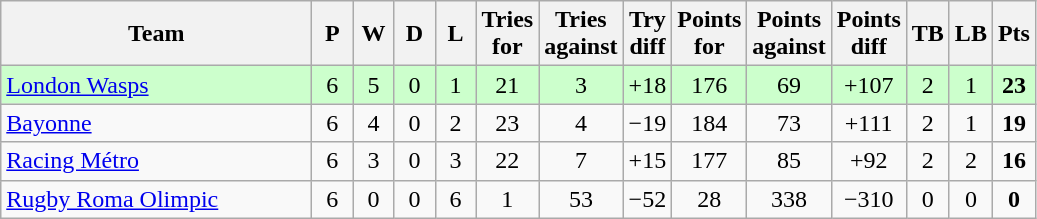<table class="wikitable" style="text-align: center;">
<tr>
<th width="200">Team</th>
<th width="20">P</th>
<th width="20">W</th>
<th width="20">D</th>
<th width="20">L</th>
<th width="20">Tries for</th>
<th width="20">Tries against</th>
<th width="20">Try diff</th>
<th width="20">Points for</th>
<th width="20">Points against</th>
<th width="25">Points diff</th>
<th width="20">TB</th>
<th width="20">LB</th>
<th width="20">Pts</th>
</tr>
<tr bgcolor="#ccffcc">
<td align=left> <a href='#'>London Wasps</a></td>
<td>6</td>
<td>5</td>
<td>0</td>
<td>1</td>
<td>21</td>
<td>3</td>
<td>+18</td>
<td>176</td>
<td>69</td>
<td>+107</td>
<td>2</td>
<td>1</td>
<td><strong>23</strong></td>
</tr>
<tr>
<td align=left> <a href='#'>Bayonne</a></td>
<td>6</td>
<td>4</td>
<td>0</td>
<td>2</td>
<td>23</td>
<td>4</td>
<td>−19</td>
<td>184</td>
<td>73</td>
<td>+111</td>
<td>2</td>
<td>1</td>
<td><strong>19</strong></td>
</tr>
<tr>
<td align=left> <a href='#'>Racing Métro</a></td>
<td>6</td>
<td>3</td>
<td>0</td>
<td>3</td>
<td>22</td>
<td>7</td>
<td>+15</td>
<td>177</td>
<td>85</td>
<td>+92</td>
<td>2</td>
<td>2</td>
<td><strong>16</strong></td>
</tr>
<tr>
<td align=left> <a href='#'>Rugby Roma Olimpic</a></td>
<td>6</td>
<td>0</td>
<td>0</td>
<td>6</td>
<td>1</td>
<td>53</td>
<td>−52</td>
<td>28</td>
<td>338</td>
<td>−310</td>
<td>0</td>
<td>0</td>
<td><strong>0</strong></td>
</tr>
</table>
